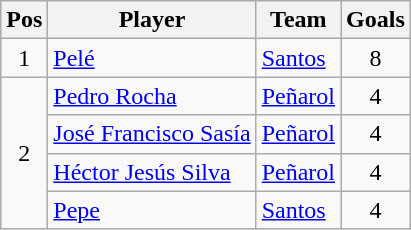<table class="wikitable" style="text-align: left;">
<tr>
<th>Pos</th>
<th>Player</th>
<th>Team</th>
<th>Goals</th>
</tr>
<tr>
<td align=center>1</td>
<td> <a href='#'>Pelé</a></td>
<td> <a href='#'>Santos</a></td>
<td align=center>8</td>
</tr>
<tr>
<td align=center rowspan=4>2</td>
<td> <a href='#'>Pedro Rocha</a></td>
<td> <a href='#'>Peñarol</a></td>
<td align=center>4</td>
</tr>
<tr>
<td> <a href='#'>José Francisco Sasía</a></td>
<td> <a href='#'>Peñarol</a></td>
<td align=center>4</td>
</tr>
<tr>
<td> <a href='#'>Héctor Jesús Silva</a></td>
<td> <a href='#'>Peñarol</a></td>
<td align=center>4</td>
</tr>
<tr>
<td> <a href='#'>Pepe</a></td>
<td> <a href='#'>Santos</a></td>
<td align=center>4</td>
</tr>
</table>
